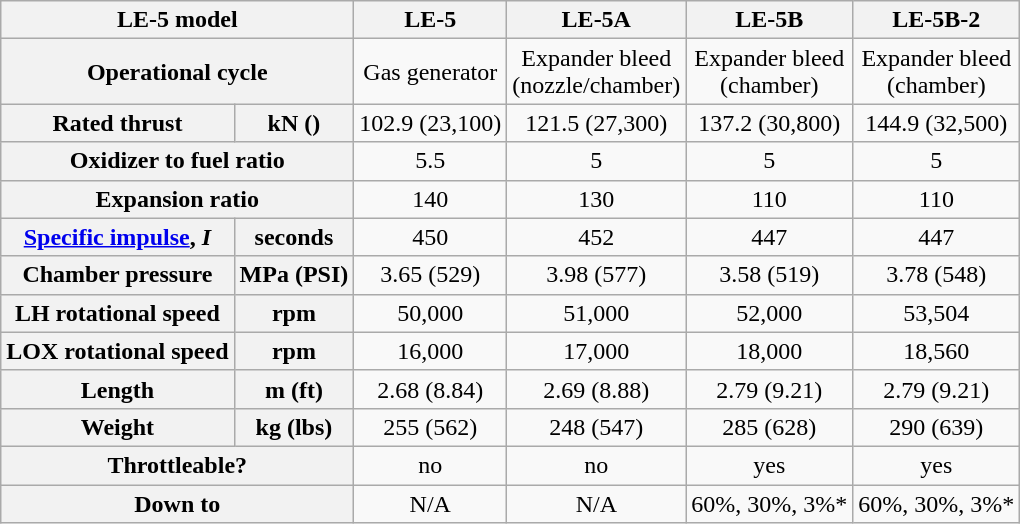<table class="wikitable">
<tr>
<th colspan=2>LE-5 model</th>
<th scope="col">LE-5</th>
<th scope="col">LE-5A</th>
<th scope="col">LE-5B</th>
<th scope="col">LE-5B-2</th>
</tr>
<tr>
<th colspan=2>Operational cycle</th>
<td align="Center">Gas generator</td>
<td align="Center">Expander bleed<br>(nozzle/chamber)</td>
<td align="Center">Expander bleed<br>(chamber)</td>
<td align="Center">Expander bleed<br>(chamber)</td>
</tr>
<tr>
<th>Rated thrust</th>
<th>kN ()</th>
<td align="Center">102.9 (23,100)</td>
<td align="Center">121.5 (27,300)</td>
<td align="Center">137.2 (30,800)</td>
<td align="Center">144.9 (32,500)</td>
</tr>
<tr>
<th colspan=2>Oxidizer to fuel ratio</th>
<td align="Center">5.5</td>
<td align="Center">5</td>
<td align="Center">5</td>
<td align="Center">5</td>
</tr>
<tr>
<th colspan=2>Expansion ratio</th>
<td align="Center">140</td>
<td align="Center">130</td>
<td align="Center">110</td>
<td align="Center">110</td>
</tr>
<tr>
<th><a href='#'>Specific impulse</a>, <em>I</em></th>
<th>seconds</th>
<td align="Center">450</td>
<td align="Center">452</td>
<td align="Center">447</td>
<td align="Center">447</td>
</tr>
<tr>
<th>Chamber pressure</th>
<th>MPa (PSI)</th>
<td align="Center">3.65 (529)</td>
<td align="Center">3.98 (577)</td>
<td align="Center">3.58 (519)</td>
<td align="Center">3.78 (548)</td>
</tr>
<tr>
<th>LH rotational speed</th>
<th>rpm</th>
<td align="Center">50,000</td>
<td align="Center">51,000</td>
<td align="Center">52,000</td>
<td align="Center">53,504</td>
</tr>
<tr>
<th>LOX rotational speed</th>
<th>rpm</th>
<td align="Center">16,000</td>
<td align="Center">17,000</td>
<td align="Center">18,000</td>
<td align="Center">18,560</td>
</tr>
<tr>
<th>Length</th>
<th>m (ft)</th>
<td align="Center">2.68 (8.84)</td>
<td align="Center">2.69 (8.88)</td>
<td align="Center">2.79 (9.21)</td>
<td align="Center">2.79 (9.21)</td>
</tr>
<tr>
<th>Weight</th>
<th>kg (lbs)</th>
<td align="Center">255 (562)</td>
<td align="Center">248 (547)</td>
<td align="Center">285 (628)</td>
<td align="Center">290 (639)</td>
</tr>
<tr>
<th colspan=2>Throttleable?</th>
<td align="Center">no</td>
<td align="Center">no</td>
<td align="Center">yes</td>
<td align="Center">yes</td>
</tr>
<tr>
<th colspan=2>Down to</th>
<td align="Center">N/A</td>
<td align="Center">N/A</td>
<td align="Center">60%, 30%, 3%*</td>
<td align="Center">60%, 30%, 3%*</td>
</tr>
</table>
